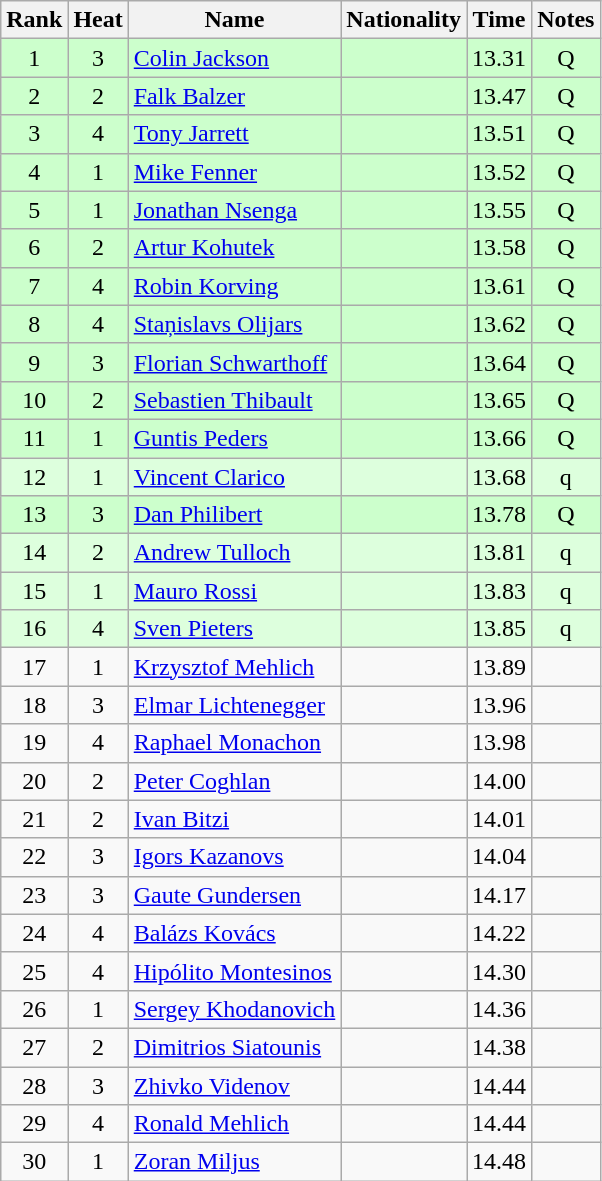<table class="wikitable sortable" style="text-align:center">
<tr>
<th>Rank</th>
<th>Heat</th>
<th>Name</th>
<th>Nationality</th>
<th>Time</th>
<th>Notes</th>
</tr>
<tr bgcolor=ccffcc>
<td>1</td>
<td>3</td>
<td align=left><a href='#'>Colin Jackson</a></td>
<td align=left></td>
<td>13.31</td>
<td>Q</td>
</tr>
<tr bgcolor=ccffcc>
<td>2</td>
<td>2</td>
<td align=left><a href='#'>Falk Balzer</a></td>
<td align=left></td>
<td>13.47</td>
<td>Q</td>
</tr>
<tr bgcolor=ccffcc>
<td>3</td>
<td>4</td>
<td align=left><a href='#'>Tony Jarrett</a></td>
<td align=left></td>
<td>13.51</td>
<td>Q</td>
</tr>
<tr bgcolor=ccffcc>
<td>4</td>
<td>1</td>
<td align=left><a href='#'>Mike Fenner</a></td>
<td align=left></td>
<td>13.52</td>
<td>Q</td>
</tr>
<tr bgcolor=ccffcc>
<td>5</td>
<td>1</td>
<td align=left><a href='#'>Jonathan Nsenga</a></td>
<td align=left></td>
<td>13.55</td>
<td>Q</td>
</tr>
<tr bgcolor=ccffcc>
<td>6</td>
<td>2</td>
<td align=left><a href='#'>Artur Kohutek</a></td>
<td align=left></td>
<td>13.58</td>
<td>Q</td>
</tr>
<tr bgcolor=ccffcc>
<td>7</td>
<td>4</td>
<td align=left><a href='#'>Robin Korving</a></td>
<td align=left></td>
<td>13.61</td>
<td>Q</td>
</tr>
<tr bgcolor=ccffcc>
<td>8</td>
<td>4</td>
<td align=left><a href='#'>Staņislavs Olijars</a></td>
<td align=left></td>
<td>13.62</td>
<td>Q</td>
</tr>
<tr bgcolor=ccffcc>
<td>9</td>
<td>3</td>
<td align=left><a href='#'>Florian Schwarthoff</a></td>
<td align=left></td>
<td>13.64</td>
<td>Q</td>
</tr>
<tr bgcolor=ccffcc>
<td>10</td>
<td>2</td>
<td align=left><a href='#'>Sebastien Thibault</a></td>
<td align=left></td>
<td>13.65</td>
<td>Q</td>
</tr>
<tr bgcolor=ccffcc>
<td>11</td>
<td>1</td>
<td align=left><a href='#'>Guntis Peders</a></td>
<td align=left></td>
<td>13.66</td>
<td>Q</td>
</tr>
<tr bgcolor=ddffdd>
<td>12</td>
<td>1</td>
<td align=left><a href='#'>Vincent Clarico</a></td>
<td align=left></td>
<td>13.68</td>
<td>q</td>
</tr>
<tr bgcolor=ccffcc>
<td>13</td>
<td>3</td>
<td align=left><a href='#'>Dan Philibert</a></td>
<td align=left></td>
<td>13.78</td>
<td>Q</td>
</tr>
<tr bgcolor=ddffdd>
<td>14</td>
<td>2</td>
<td align=left><a href='#'>Andrew Tulloch</a></td>
<td align=left></td>
<td>13.81</td>
<td>q</td>
</tr>
<tr bgcolor=ddffdd>
<td>15</td>
<td>1</td>
<td align=left><a href='#'>Mauro Rossi</a></td>
<td align=left></td>
<td>13.83</td>
<td>q</td>
</tr>
<tr bgcolor=ddffdd>
<td>16</td>
<td>4</td>
<td align=left><a href='#'>Sven Pieters</a></td>
<td align=left></td>
<td>13.85</td>
<td>q</td>
</tr>
<tr>
<td>17</td>
<td>1</td>
<td align=left><a href='#'>Krzysztof Mehlich</a></td>
<td align=left></td>
<td>13.89</td>
<td></td>
</tr>
<tr>
<td>18</td>
<td>3</td>
<td align=left><a href='#'>Elmar Lichtenegger</a></td>
<td align=left></td>
<td>13.96</td>
<td></td>
</tr>
<tr>
<td>19</td>
<td>4</td>
<td align=left><a href='#'>Raphael Monachon</a></td>
<td align=left></td>
<td>13.98</td>
<td></td>
</tr>
<tr>
<td>20</td>
<td>2</td>
<td align=left><a href='#'>Peter Coghlan</a></td>
<td align=left></td>
<td>14.00</td>
<td></td>
</tr>
<tr>
<td>21</td>
<td>2</td>
<td align=left><a href='#'>Ivan Bitzi</a></td>
<td align=left></td>
<td>14.01</td>
<td></td>
</tr>
<tr>
<td>22</td>
<td>3</td>
<td align=left><a href='#'>Igors Kazanovs</a></td>
<td align=left></td>
<td>14.04</td>
<td></td>
</tr>
<tr>
<td>23</td>
<td>3</td>
<td align=left><a href='#'>Gaute Gundersen</a></td>
<td align=left></td>
<td>14.17</td>
<td></td>
</tr>
<tr>
<td>24</td>
<td>4</td>
<td align=left><a href='#'>Balázs Kovács</a></td>
<td align=left></td>
<td>14.22</td>
<td></td>
</tr>
<tr>
<td>25</td>
<td>4</td>
<td align=left><a href='#'>Hipólito Montesinos</a></td>
<td align=left></td>
<td>14.30</td>
<td></td>
</tr>
<tr>
<td>26</td>
<td>1</td>
<td align=left><a href='#'>Sergey Khodanovich</a></td>
<td align=left></td>
<td>14.36</td>
<td></td>
</tr>
<tr>
<td>27</td>
<td>2</td>
<td align=left><a href='#'>Dimitrios Siatounis</a></td>
<td align=left></td>
<td>14.38</td>
<td></td>
</tr>
<tr>
<td>28</td>
<td>3</td>
<td align=left><a href='#'>Zhivko Videnov</a></td>
<td align=left></td>
<td>14.44</td>
<td></td>
</tr>
<tr>
<td>29</td>
<td>4</td>
<td align=left><a href='#'>Ronald Mehlich</a></td>
<td align=left></td>
<td>14.44</td>
<td></td>
</tr>
<tr>
<td>30</td>
<td>1</td>
<td align=left><a href='#'>Zoran Miljus</a></td>
<td align=left></td>
<td>14.48</td>
<td></td>
</tr>
</table>
